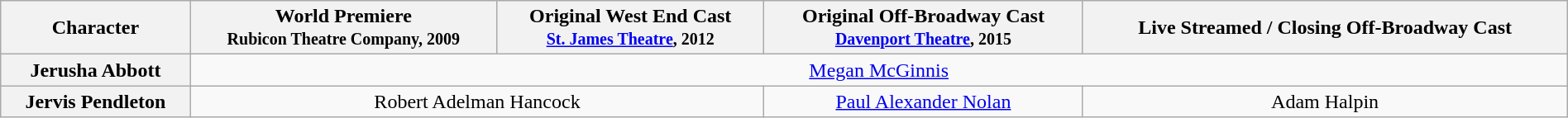<table class="wikitable" width = "100%">
<tr>
<th>Character</th>
<th>World Premiere <br> <small>Rubicon Theatre Company, 2009</small></th>
<th>Original West End Cast <br> <small><a href='#'>St. James Theatre</a>, 2012</small></th>
<th>Original Off-Broadway Cast <br> <small><a href='#'>Davenport Theatre</a>, 2015</small></th>
<th>Live Streamed / Closing Off-Broadway Cast</th>
</tr>
<tr>
<th>Jerusha Abbott</th>
<td align="center" colspan="4"><a href='#'>Megan McGinnis</a></td>
</tr>
<tr>
<th>Jervis Pendleton</th>
<td align="center" colspan="2">Robert Adelman Hancock</td>
<td align="center"><a href='#'>Paul Alexander Nolan</a></td>
<td align="center">Adam Halpin</td>
</tr>
</table>
